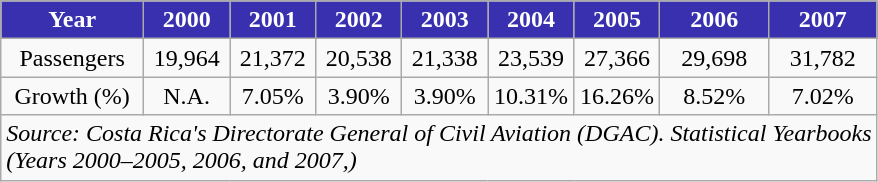<table class="sortable wikitable toccolours" style="text-align:center">
<tr>
<th style="background:#3830AE;color:white">Year</th>
<th style="background:#3830AE;color:white; width:50px">2000</th>
<th style="background:#3830AE;color:white; width:50px">2001</th>
<th style="background:#3830AE;color:white; width:50px">2002</th>
<th style="background:#3830AE;color:white; width:50px">2003</th>
<th style="background:#3830AE;color:white; width:50px">2004</th>
<th style="background:#3830AE;color:white; width:50px">2005</th>
<th style="background:#3830AE;color:white; width:65px">2006</th>
<th style="background:#3830AE;color:white; width:65px">2007</th>
</tr>
<tr>
<td>Passengers</td>
<td>19,964</td>
<td>21,372</td>
<td>20,538</td>
<td>21,338</td>
<td>23,539</td>
<td>27,366</td>
<td>29,698</td>
<td>31,782</td>
</tr>
<tr>
<td>Growth (%)</td>
<td>N.A.</td>
<td> 7.05%</td>
<td> 3.90%</td>
<td> 3.90%</td>
<td> 10.31%</td>
<td> 16.26%</td>
<td> 8.52%</td>
<td> 7.02%</td>
</tr>
<tr>
<td colspan="9" style="text-align:left;"><em>Source: Costa Rica's Directorate General of Civil Aviation (DGAC). Statistical Yearbooks<br>(Years 2000–2005, 2006, and 2007,)</em></td>
</tr>
</table>
